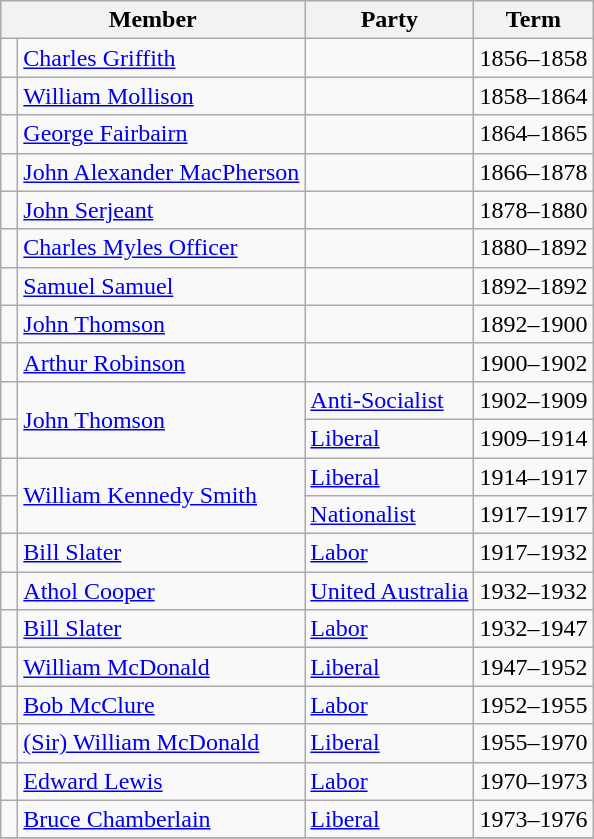<table class="wikitable">
<tr>
<th colspan="2">Member</th>
<th>Party</th>
<th>Term</th>
</tr>
<tr>
<td> </td>
<td><a href='#'>Charles Griffith</a></td>
<td></td>
<td>1856–1858</td>
</tr>
<tr>
<td> </td>
<td><a href='#'>William Mollison</a></td>
<td></td>
<td>1858–1864</td>
</tr>
<tr>
<td> </td>
<td><a href='#'>George Fairbairn</a></td>
<td></td>
<td>1864–1865</td>
</tr>
<tr>
<td> </td>
<td><a href='#'>John Alexander MacPherson</a></td>
<td></td>
<td>1866–1878</td>
</tr>
<tr>
<td> </td>
<td><a href='#'>John Serjeant</a></td>
<td></td>
<td>1878–1880</td>
</tr>
<tr>
<td> </td>
<td><a href='#'>Charles Myles Officer</a></td>
<td></td>
<td>1880–1892</td>
</tr>
<tr>
<td> </td>
<td><a href='#'>Samuel Samuel</a></td>
<td></td>
<td>1892–1892</td>
</tr>
<tr>
<td> </td>
<td><a href='#'>John Thomson</a></td>
<td></td>
<td>1892–1900</td>
</tr>
<tr>
<td> </td>
<td><a href='#'>Arthur Robinson</a></td>
<td></td>
<td>1900–1902</td>
</tr>
<tr>
<td> </td>
<td rowspan=2><a href='#'>John Thomson</a></td>
<td><a href='#'>Anti-Socialist</a></td>
<td>1902–1909</td>
</tr>
<tr>
<td> </td>
<td><a href='#'>Liberal</a></td>
<td>1909–1914</td>
</tr>
<tr>
<td> </td>
<td rowspan=2><a href='#'>William Kennedy Smith</a></td>
<td><a href='#'>Liberal</a></td>
<td>1914–1917</td>
</tr>
<tr>
<td> </td>
<td><a href='#'>Nationalist</a></td>
<td>1917–1917</td>
</tr>
<tr>
<td> </td>
<td><a href='#'>Bill Slater</a></td>
<td><a href='#'>Labor</a></td>
<td>1917–1932</td>
</tr>
<tr>
<td> </td>
<td><a href='#'>Athol Cooper</a></td>
<td><a href='#'>United Australia</a></td>
<td>1932–1932</td>
</tr>
<tr>
<td> </td>
<td><a href='#'>Bill Slater</a></td>
<td><a href='#'>Labor</a></td>
<td>1932–1947</td>
</tr>
<tr>
<td> </td>
<td><a href='#'>William McDonald</a></td>
<td><a href='#'>Liberal</a></td>
<td>1947–1952</td>
</tr>
<tr>
<td> </td>
<td><a href='#'>Bob McClure</a></td>
<td><a href='#'>Labor</a></td>
<td>1952–1955</td>
</tr>
<tr>
<td> </td>
<td><a href='#'>(Sir) William McDonald</a></td>
<td><a href='#'>Liberal</a></td>
<td>1955–1970</td>
</tr>
<tr>
<td> </td>
<td><a href='#'>Edward Lewis</a></td>
<td><a href='#'>Labor</a></td>
<td>1970–1973</td>
</tr>
<tr>
<td> </td>
<td><a href='#'>Bruce Chamberlain</a></td>
<td><a href='#'>Liberal</a></td>
<td>1973–1976</td>
</tr>
<tr>
</tr>
</table>
